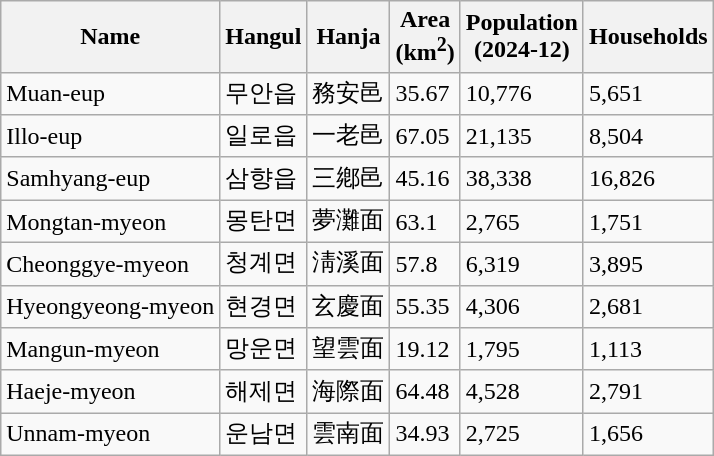<table class="wikitable">
<tr>
<th>Name</th>
<th>Hangul</th>
<th>Hanja</th>
<th>Area<br> (km<sup>2</sup>)</th>
<th>Population<br> (2024-12)</th>
<th>Households</th>
</tr>
<tr>
<td>Muan-eup</td>
<td>무안읍</td>
<td>務安邑</td>
<td>35.67</td>
<td>10,776</td>
<td>5,651</td>
</tr>
<tr>
<td>Illo-eup</td>
<td>일로읍</td>
<td>一老邑</td>
<td>67.05</td>
<td>21,135</td>
<td>8,504</td>
</tr>
<tr>
<td>Samhyang-eup</td>
<td>삼향읍</td>
<td>三鄕邑</td>
<td>45.16</td>
<td>38,338</td>
<td>16,826</td>
</tr>
<tr>
<td>Mongtan-myeon</td>
<td>몽탄면</td>
<td>夢灘面</td>
<td>63.1</td>
<td>2,765</td>
<td>1,751</td>
</tr>
<tr>
<td>Cheonggye-myeon</td>
<td>청계면</td>
<td>淸溪面</td>
<td>57.8</td>
<td>6,319</td>
<td>3,895</td>
</tr>
<tr>
<td>Hyeongyeong-myeon</td>
<td>현경면</td>
<td>玄慶面</td>
<td>55.35</td>
<td>4,306</td>
<td>2,681</td>
</tr>
<tr>
<td>Mangun-myeon</td>
<td>망운면</td>
<td>望雲面</td>
<td>19.12</td>
<td>1,795</td>
<td>1,113</td>
</tr>
<tr>
<td>Haeje-myeon</td>
<td>해제면</td>
<td>海際面</td>
<td>64.48</td>
<td>4,528</td>
<td>2,791</td>
</tr>
<tr>
<td>Unnam-myeon</td>
<td>운남면</td>
<td>雲南面</td>
<td>34.93</td>
<td>2,725</td>
<td>1,656</td>
</tr>
</table>
